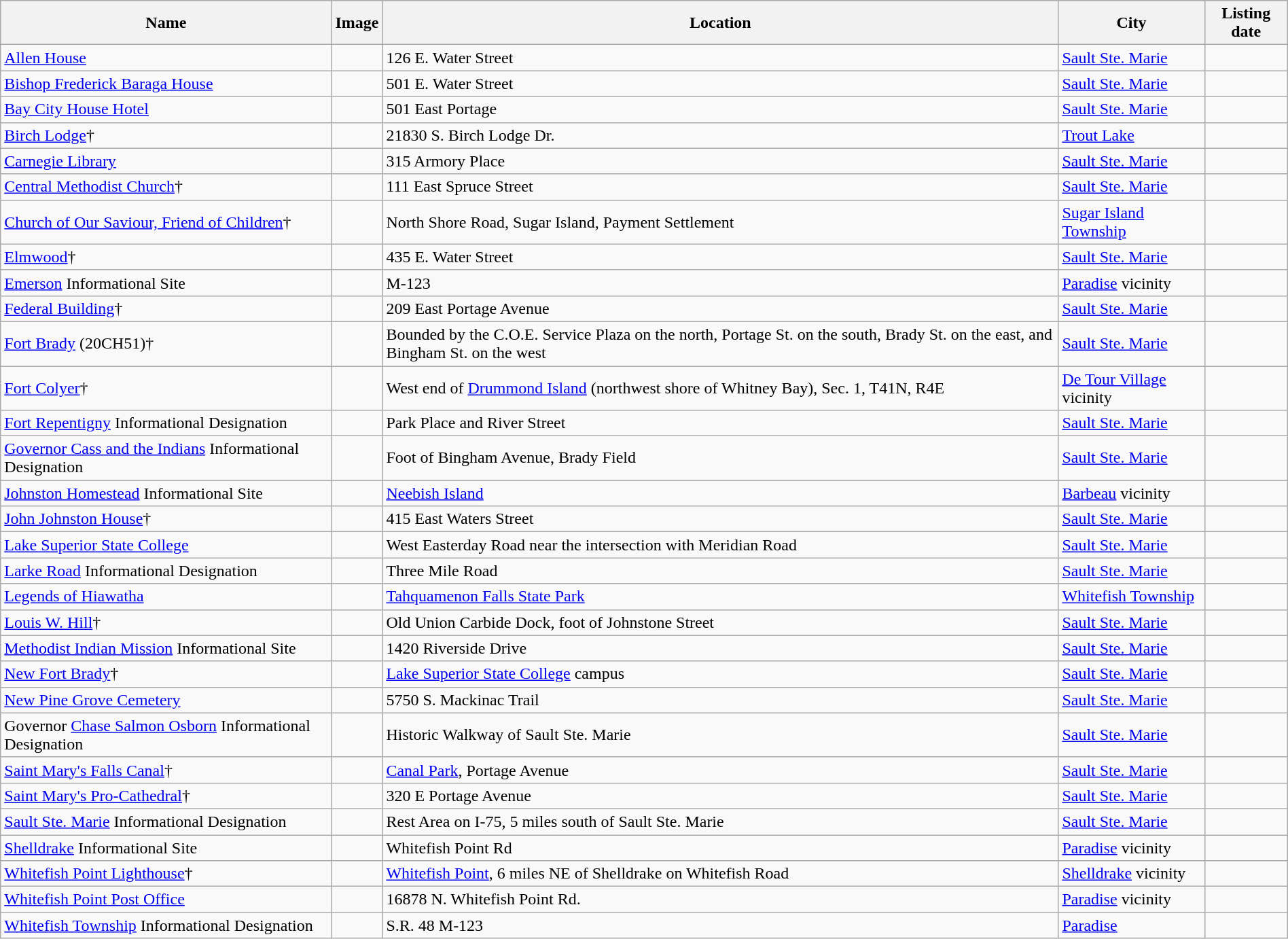<table class="wikitable sortable" style="width:100%">
<tr>
<th>Name</th>
<th>Image</th>
<th>Location</th>
<th>City</th>
<th>Listing date</th>
</tr>
<tr>
<td><a href='#'>Allen House</a></td>
<td></td>
<td>126 E. Water Street</td>
<td><a href='#'>Sault Ste. Marie</a></td>
<td></td>
</tr>
<tr>
<td><a href='#'>Bishop Frederick Baraga House</a></td>
<td></td>
<td>501 E. Water Street</td>
<td><a href='#'>Sault Ste. Marie</a></td>
<td></td>
</tr>
<tr>
<td><a href='#'>Bay City House Hotel</a></td>
<td></td>
<td>501 East Portage</td>
<td><a href='#'>Sault Ste. Marie</a></td>
<td></td>
</tr>
<tr>
<td><a href='#'>Birch Lodge</a>†</td>
<td></td>
<td>21830 S. Birch Lodge Dr.</td>
<td><a href='#'>Trout Lake</a></td>
<td></td>
</tr>
<tr>
<td><a href='#'>Carnegie Library</a></td>
<td></td>
<td>315 Armory Place</td>
<td><a href='#'>Sault Ste. Marie</a></td>
<td></td>
</tr>
<tr>
<td><a href='#'>Central Methodist Church</a>†</td>
<td></td>
<td>111 East Spruce Street</td>
<td><a href='#'>Sault Ste. Marie</a></td>
<td></td>
</tr>
<tr>
<td><a href='#'>Church of Our Saviour, Friend of Children</a>†</td>
<td></td>
<td>North Shore Road, Sugar Island, Payment Settlement</td>
<td><a href='#'>Sugar Island Township</a></td>
<td></td>
</tr>
<tr>
<td><a href='#'>Elmwood</a>†</td>
<td></td>
<td>435 E. Water Street</td>
<td><a href='#'>Sault Ste. Marie</a></td>
<td></td>
</tr>
<tr>
<td><a href='#'>Emerson</a> Informational Site</td>
<td></td>
<td>M-123</td>
<td><a href='#'>Paradise</a> vicinity</td>
<td></td>
</tr>
<tr>
<td><a href='#'>Federal Building</a>†</td>
<td></td>
<td>209 East Portage Avenue</td>
<td><a href='#'>Sault Ste. Marie</a></td>
<td></td>
</tr>
<tr>
<td><a href='#'>Fort Brady</a> (20CH51)†</td>
<td></td>
<td>Bounded by the C.O.E. Service Plaza on the north, Portage St. on the south, Brady St. on the east, and Bingham St. on the west</td>
<td><a href='#'>Sault Ste. Marie</a></td>
<td></td>
</tr>
<tr>
<td><a href='#'>Fort Colyer</a>†</td>
<td></td>
<td>West end of <a href='#'>Drummond Island</a> (northwest shore of Whitney Bay), Sec. 1, T41N, R4E</td>
<td><a href='#'>De Tour Village</a> vicinity</td>
<td></td>
</tr>
<tr>
<td><a href='#'>Fort Repentigny</a> Informational Designation</td>
<td></td>
<td>Park Place and River Street</td>
<td><a href='#'>Sault Ste. Marie</a></td>
<td></td>
</tr>
<tr>
<td><a href='#'>Governor Cass and the Indians</a> Informational Designation</td>
<td></td>
<td>Foot of Bingham Avenue, Brady Field</td>
<td><a href='#'>Sault Ste. Marie</a></td>
<td></td>
</tr>
<tr>
<td><a href='#'>Johnston Homestead</a> Informational Site</td>
<td></td>
<td><a href='#'>Neebish Island</a></td>
<td><a href='#'>Barbeau</a> vicinity</td>
<td></td>
</tr>
<tr>
<td><a href='#'>John Johnston House</a>†</td>
<td></td>
<td>415 East Waters Street</td>
<td><a href='#'>Sault Ste. Marie</a></td>
<td></td>
</tr>
<tr>
<td><a href='#'>Lake Superior State College</a></td>
<td></td>
<td>West Easterday Road near the intersection with Meridian Road</td>
<td><a href='#'>Sault Ste. Marie</a></td>
<td></td>
</tr>
<tr>
<td><a href='#'>Larke Road</a> Informational Designation</td>
<td></td>
<td>Three Mile Road</td>
<td><a href='#'>Sault Ste. Marie</a></td>
<td></td>
</tr>
<tr>
<td><a href='#'>Legends of Hiawatha</a></td>
<td></td>
<td><a href='#'>Tahquamenon Falls State Park</a></td>
<td><a href='#'>Whitefish Township</a></td>
<td></td>
</tr>
<tr>
<td><a href='#'>Louis W. Hill</a>†</td>
<td></td>
<td>Old Union Carbide Dock, foot of Johnstone Street</td>
<td><a href='#'>Sault Ste. Marie</a></td>
<td></td>
</tr>
<tr>
<td><a href='#'>Methodist Indian Mission</a> Informational Site</td>
<td></td>
<td>1420 Riverside Drive</td>
<td><a href='#'>Sault Ste. Marie</a></td>
<td></td>
</tr>
<tr>
<td><a href='#'>New Fort Brady</a>†</td>
<td></td>
<td><a href='#'>Lake Superior State College</a> campus</td>
<td><a href='#'>Sault Ste. Marie</a></td>
<td></td>
</tr>
<tr>
<td><a href='#'>New Pine Grove Cemetery</a></td>
<td></td>
<td>5750 S. Mackinac Trail</td>
<td><a href='#'>Sault Ste. Marie</a></td>
<td></td>
</tr>
<tr>
<td>Governor <a href='#'>Chase Salmon Osborn</a> Informational Designation</td>
<td></td>
<td>Historic Walkway of Sault Ste. Marie</td>
<td><a href='#'>Sault Ste. Marie</a></td>
<td></td>
</tr>
<tr>
<td><a href='#'>Saint Mary's Falls Canal</a>†</td>
<td></td>
<td><a href='#'>Canal Park</a>, Portage Avenue</td>
<td><a href='#'>Sault Ste. Marie</a></td>
<td></td>
</tr>
<tr>
<td><a href='#'>Saint Mary's Pro-Cathedral</a>†</td>
<td></td>
<td>320 E Portage Avenue</td>
<td><a href='#'>Sault Ste. Marie</a></td>
<td></td>
</tr>
<tr>
<td><a href='#'>Sault Ste. Marie</a> Informational Designation</td>
<td></td>
<td>Rest Area on I-75, 5 miles south of Sault Ste. Marie</td>
<td><a href='#'>Sault Ste. Marie</a></td>
<td></td>
</tr>
<tr>
<td><a href='#'>Shelldrake</a> Informational Site</td>
<td></td>
<td>Whitefish Point Rd</td>
<td><a href='#'>Paradise</a> vicinity</td>
<td></td>
</tr>
<tr>
<td><a href='#'>Whitefish Point Lighthouse</a>†</td>
<td></td>
<td><a href='#'>Whitefish Point</a>, 6 miles NE of Shelldrake on Whitefish Road</td>
<td><a href='#'>Shelldrake</a> vicinity</td>
<td></td>
</tr>
<tr>
<td><a href='#'>Whitefish Point Post Office</a></td>
<td></td>
<td>16878 N. Whitefish Point Rd.</td>
<td><a href='#'>Paradise</a> vicinity</td>
<td></td>
</tr>
<tr>
<td><a href='#'>Whitefish Township</a> Informational Designation</td>
<td></td>
<td>S.R. 48 M-123</td>
<td><a href='#'>Paradise</a></td>
<td></td>
</tr>
</table>
